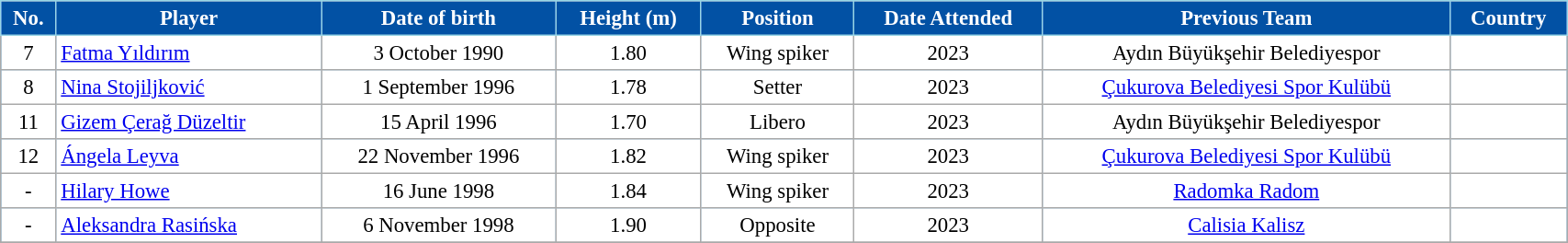<table class="wikitable toccolours" cellpadding="3" cellspacing="3" style="background:#73C2FB; font-size:95%; align=left" width="90%">
<tr align="center" style="font-size: 130%;">
</tr>
<tr align="center" style="font-size:100%;" bgcolor="#white">
<th style="color:#ffffff; background:#0251a4; border:1px solid #99d6e5;">No.</th>
<th style="color:#ffffff; background:#0251a4; border:1px solid #99d6e5;">Player</th>
<th style="color:#ffffff; background:#0251a4; border:1px solid #99d6e5;">Date of birth</th>
<th style="color:#ffffff; background:#0251a4; border:1px solid #99d6e5;">Height (m)</th>
<th style="color:#ffffff; background:#0251a4; border:1px solid #99d6e5;">Position</th>
<th style="color:#ffffff; background:#0251a4; border:1px solid #99d6e5;">Date Attended</th>
<th style="color:#ffffff; background:#0251a4; border:1px solid #99d6e5;">Previous Team</th>
<th style="color:#ffffff; background:#0251a4; border:1px solid #99d6e5;">Country</th>
</tr>
<tr style="background:#ffffff">
<td align="center">7</td>
<td><a href='#'>Fatma Yıldırım</a></td>
<td align="center">3 October 1990</td>
<td align="center">1.80</td>
<td align="center">Wing spiker</td>
<td align="center">2023</td>
<td align="center">Aydın Büyükşehir Belediyespor</td>
<td align="center"></td>
</tr>
<tr style="background:#ffffff">
<td align="center">8</td>
<td><a href='#'>Nina Stojiljković</a></td>
<td align="center">1 September 1996</td>
<td align="center">1.78</td>
<td align="center">Setter</td>
<td align="center">2023</td>
<td align="center"><a href='#'>Çukurova Belediyesi Spor Kulübü</a></td>
<td align="center"></td>
</tr>
<tr style="background:#ffffff">
<td align="center">11</td>
<td><a href='#'>Gizem Çerağ Düzeltir</a></td>
<td align="center">15 April 1996</td>
<td align="center">1.70</td>
<td align="center">Libero</td>
<td align="center">2023</td>
<td align="center">Aydın Büyükşehir Belediyespor</td>
<td align="center"></td>
</tr>
<tr style="background:#ffffff">
<td align="center">12</td>
<td><a href='#'>Ángela Leyva</a></td>
<td align="center">22 November 1996</td>
<td align="center">1.82</td>
<td align="center">Wing spiker</td>
<td align="center">2023</td>
<td align="center"><a href='#'>Çukurova Belediyesi Spor Kulübü</a></td>
<td align="center"></td>
</tr>
<tr style="background:#ffffff">
<td align="center">-</td>
<td><a href='#'>Hilary Howe</a></td>
<td align="center">16 June 1998</td>
<td align="center">1.84</td>
<td align="center">Wing spiker</td>
<td align="center">2023</td>
<td align="center"><a href='#'>Radomka Radom</a></td>
<td align="center"></td>
</tr>
<tr style="background:#ffffff">
<td align="center">-</td>
<td><a href='#'>Aleksandra Rasińska</a></td>
<td align="center">6 November 1998</td>
<td align="center">1.90</td>
<td align="center">Opposite</td>
<td align="center">2023</td>
<td align="center"><a href='#'>Calisia Kalisz</a></td>
<td align="center"></td>
</tr>
<tr style="background:#ffffff">
</tr>
</table>
